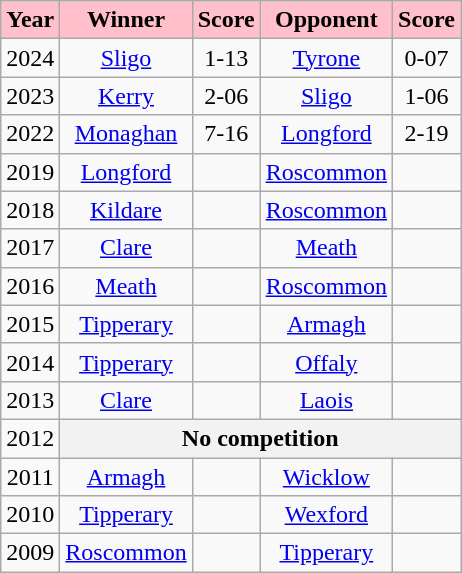<table class="wikitable" style="text-align:center;">
<tr>
<th style="background:pink;"><strong>Year</strong></th>
<th style="background:pink;"><strong>Winner</strong></th>
<th style="background:pink;"><strong>Score</strong></th>
<th style="background:pink;"><strong>Opponent</strong></th>
<th style="background:pink;"><strong>Score</strong></th>
</tr>
<tr>
<td>2024</td>
<td><a href='#'>Sligo</a></td>
<td>1-13</td>
<td><a href='#'>Tyrone</a></td>
<td>0-07</td>
</tr>
<tr>
<td>2023</td>
<td><a href='#'>Kerry</a></td>
<td>2-06</td>
<td><a href='#'>Sligo</a></td>
<td>1-06</td>
</tr>
<tr>
<td>2022</td>
<td><a href='#'>Monaghan</a></td>
<td>7-16</td>
<td><a href='#'>Longford</a></td>
<td>2-19</td>
</tr>
<tr>
<td>2019</td>
<td><a href='#'>Longford</a></td>
<td></td>
<td><a href='#'>Roscommon</a></td>
<td></td>
</tr>
<tr>
<td>2018</td>
<td><a href='#'>Kildare</a></td>
<td></td>
<td><a href='#'>Roscommon</a></td>
<td></td>
</tr>
<tr>
<td>2017</td>
<td><a href='#'>Clare</a></td>
<td></td>
<td><a href='#'>Meath</a></td>
</tr>
<tr>
<td>2016</td>
<td><a href='#'>Meath</a></td>
<td></td>
<td><a href='#'>Roscommon</a></td>
<td></td>
</tr>
<tr>
<td>2015</td>
<td><a href='#'>Tipperary</a></td>
<td></td>
<td><a href='#'>Armagh</a></td>
<td></td>
</tr>
<tr>
<td>2014</td>
<td><a href='#'>Tipperary</a></td>
<td></td>
<td><a href='#'>Offaly</a></td>
<td></td>
</tr>
<tr>
<td>2013</td>
<td><a href='#'>Clare</a></td>
<td></td>
<td><a href='#'>Laois</a></td>
<td></td>
</tr>
<tr>
<td>2012</td>
<th colspan=4 align=center>No competition</th>
</tr>
<tr>
<td>2011</td>
<td><a href='#'>Armagh</a></td>
<td></td>
<td><a href='#'>Wicklow</a></td>
<td></td>
</tr>
<tr>
<td>2010</td>
<td><a href='#'>Tipperary</a></td>
<td></td>
<td><a href='#'>Wexford</a></td>
<td></td>
</tr>
<tr>
<td>2009</td>
<td><a href='#'>Roscommon</a></td>
<td></td>
<td><a href='#'>Tipperary</a></td>
<td></td>
</tr>
</table>
